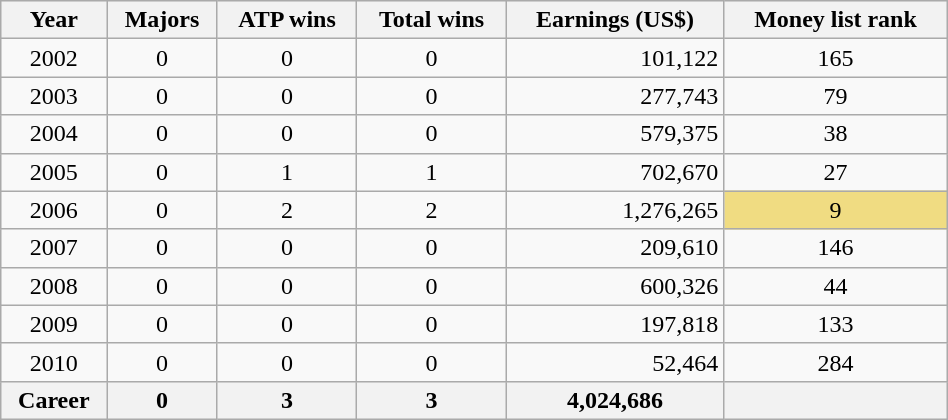<table class="sortable wikitable" width=50%>
<tr bgcolor="#eeeeee">
<th>Year</th>
<th>Majors</th>
<th>ATP wins</th>
<th>Total wins</th>
<th>Earnings (US$)</th>
<th>Money list rank</th>
</tr>
<tr>
<td align="center">2002</td>
<td align="center">0</td>
<td align="center">0</td>
<td align="center">0</td>
<td align="right">101,122</td>
<td align="center">165</td>
</tr>
<tr>
<td align="center">2003</td>
<td align="center">0</td>
<td align="center">0</td>
<td align="center">0</td>
<td align="right">277,743</td>
<td align="center">79</td>
</tr>
<tr>
<td align="center">2004</td>
<td align="center">0</td>
<td align="center">0</td>
<td align="center">0</td>
<td align="right">579,375</td>
<td align="center">38</td>
</tr>
<tr>
<td align="center">2005</td>
<td align="center">0</td>
<td align="center">1</td>
<td align="center">1</td>
<td align="right">702,670</td>
<td align="center">27</td>
</tr>
<tr>
<td align="center">2006</td>
<td align="center">0</td>
<td align="center">2</td>
<td align="center">2</td>
<td align="right">1,276,265</td>
<td align="center" style="background:#F0DC82;">9</td>
</tr>
<tr>
<td align="center">2007</td>
<td align="center">0</td>
<td align="center">0</td>
<td align="center">0</td>
<td align="right">209,610</td>
<td align="center">146</td>
</tr>
<tr>
<td align="center">2008</td>
<td align="center">0</td>
<td align="center">0</td>
<td align="center">0</td>
<td align="right">600,326</td>
<td align="center">44</td>
</tr>
<tr>
<td align="center">2009</td>
<td align="center">0</td>
<td align="center">0</td>
<td align="center">0</td>
<td align="right">197,818</td>
<td align="center">133</td>
</tr>
<tr>
<td align="center">2010</td>
<td align="center">0</td>
<td align="center">0</td>
<td align="center">0</td>
<td align="right">52,464</td>
<td align="center">284</td>
</tr>
<tr>
<th align="center">Career</th>
<th align="center">0</th>
<th align="center">3</th>
<th align="center">3</th>
<th align="center">4,024,686</th>
<th align="center"></th>
</tr>
</table>
